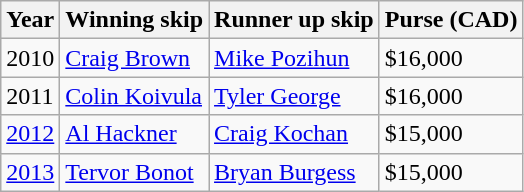<table class="wikitable">
<tr>
<th>Year</th>
<th>Winning skip</th>
<th>Runner up skip</th>
<th>Purse (CAD)</th>
</tr>
<tr>
<td>2010</td>
<td> <a href='#'>Craig Brown</a></td>
<td> <a href='#'>Mike Pozihun</a></td>
<td>$16,000</td>
</tr>
<tr>
<td>2011</td>
<td> <a href='#'>Colin Koivula</a></td>
<td> <a href='#'>Tyler George</a></td>
<td>$16,000</td>
</tr>
<tr>
<td><a href='#'>2012</a></td>
<td> <a href='#'>Al Hackner</a></td>
<td> <a href='#'>Craig Kochan</a></td>
<td>$15,000</td>
</tr>
<tr>
<td><a href='#'>2013</a></td>
<td> <a href='#'>Tervor Bonot</a></td>
<td> <a href='#'>Bryan Burgess</a></td>
<td>$15,000</td>
</tr>
</table>
